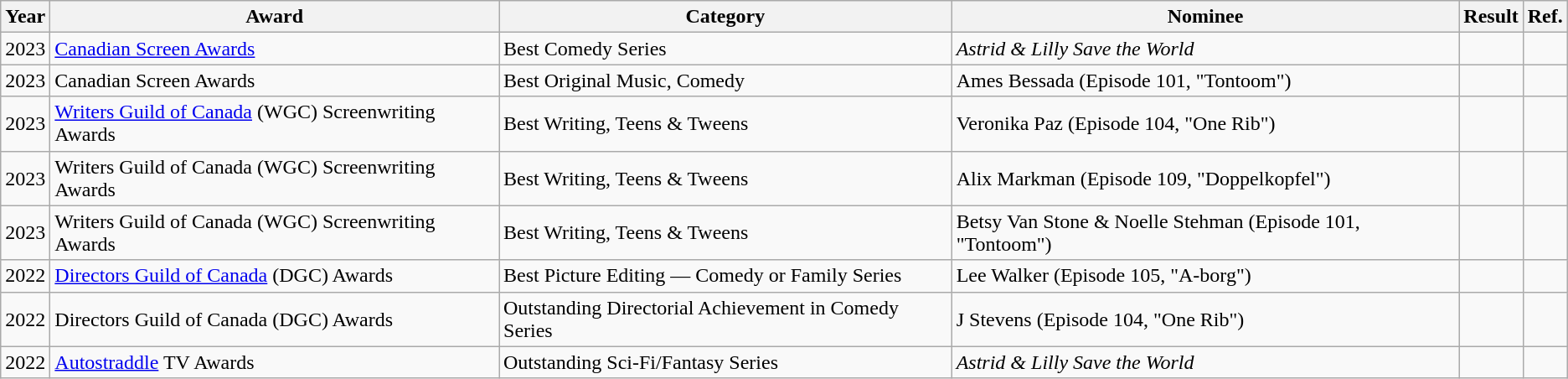<table class="wikitable sortable">
<tr>
<th>Year</th>
<th>Award</th>
<th>Category</th>
<th>Nominee</th>
<th>Result</th>
<th>Ref.</th>
</tr>
<tr>
<td>2023</td>
<td><a href='#'>Canadian Screen Awards</a></td>
<td>Best Comedy Series</td>
<td><em>Astrid & Lilly Save the World</em></td>
<td></td>
<td></td>
</tr>
<tr>
<td>2023</td>
<td>Canadian Screen Awards</td>
<td>Best Original Music, Comedy</td>
<td>Ames Bessada (Episode 101, "Tontoom")</td>
<td></td>
<td></td>
</tr>
<tr>
<td>2023</td>
<td><a href='#'>Writers Guild of Canada</a> (WGC) Screenwriting Awards</td>
<td>Best Writing, Teens & Tweens</td>
<td>Veronika Paz (Episode 104, "One Rib")</td>
<td></td>
<td></td>
</tr>
<tr>
<td>2023</td>
<td>Writers Guild of Canada (WGC) Screenwriting Awards</td>
<td>Best Writing, Teens & Tweens</td>
<td>Alix Markman (Episode 109, "Doppelkopfel")</td>
<td></td>
<td></td>
</tr>
<tr>
<td>2023</td>
<td>Writers Guild of Canada (WGC) Screenwriting Awards</td>
<td>Best Writing, Teens & Tweens</td>
<td>Betsy Van Stone & Noelle Stehman (Episode 101, "Tontoom")</td>
<td></td>
<td></td>
</tr>
<tr>
<td>2022</td>
<td><a href='#'>Directors Guild of Canada</a> (DGC) Awards</td>
<td>Best Picture Editing — Comedy or Family Series</td>
<td>Lee Walker (Episode 105, "A-borg")</td>
<td></td>
<td></td>
</tr>
<tr>
<td>2022</td>
<td>Directors Guild of Canada (DGC) Awards</td>
<td>Outstanding Directorial Achievement in Comedy Series</td>
<td>J Stevens (Episode 104, "One Rib")</td>
<td></td>
<td></td>
</tr>
<tr>
<td>2022</td>
<td><a href='#'>Autostraddle</a> TV Awards</td>
<td>Outstanding Sci-Fi/Fantasy Series</td>
<td><em>Astrid & Lilly Save the World</em></td>
<td></td>
<td></td>
</tr>
</table>
